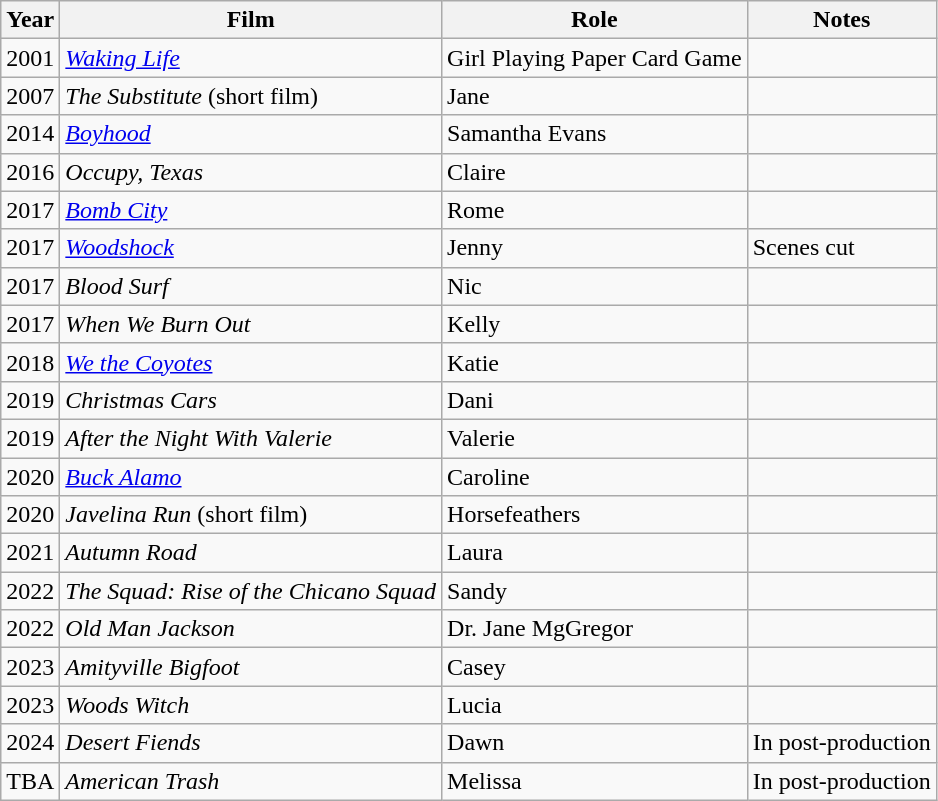<table class="wikitable sortable">
<tr>
<th>Year</th>
<th>Film</th>
<th>Role</th>
<th class="">Notes</th>
</tr>
<tr>
<td>2001</td>
<td><em><a href='#'>Waking Life</a></em></td>
<td>Girl Playing Paper Card Game</td>
<td></td>
</tr>
<tr>
<td>2007</td>
<td><em>The Substitute</em> (short film)</td>
<td>Jane</td>
<td></td>
</tr>
<tr>
<td>2014</td>
<td><em><a href='#'>Boyhood</a></em></td>
<td>Samantha Evans</td>
<td></td>
</tr>
<tr>
<td>2016</td>
<td><em>Occupy, Texas</em></td>
<td>Claire</td>
<td></td>
</tr>
<tr>
<td>2017</td>
<td><em><a href='#'>Bomb City</a></em></td>
<td>Rome</td>
<td></td>
</tr>
<tr>
<td>2017</td>
<td><em><a href='#'>Woodshock</a></em></td>
<td>Jenny</td>
<td>Scenes cut</td>
</tr>
<tr>
<td>2017</td>
<td><em>Blood Surf</em></td>
<td>Nic</td>
<td></td>
</tr>
<tr>
<td>2017</td>
<td><em>When We Burn Out</em></td>
<td>Kelly</td>
<td></td>
</tr>
<tr>
<td>2018</td>
<td><em><a href='#'>We the Coyotes</a></em></td>
<td>Katie</td>
<td></td>
</tr>
<tr>
<td>2019</td>
<td><em>Christmas Cars</em></td>
<td>Dani</td>
<td></td>
</tr>
<tr>
<td>2019</td>
<td><em>After the Night With Valerie</em></td>
<td>Valerie</td>
<td></td>
</tr>
<tr>
<td>2020</td>
<td><em><a href='#'>Buck Alamo</a></em></td>
<td>Caroline</td>
<td></td>
</tr>
<tr>
<td>2020</td>
<td><em>Javelina Run</em> (short film)</td>
<td>Horsefeathers</td>
<td></td>
</tr>
<tr>
<td>2021</td>
<td><em>Autumn Road</em></td>
<td>Laura</td>
<td></td>
</tr>
<tr>
<td>2022</td>
<td><em>The Squad: Rise of the Chicano Squad</em></td>
<td>Sandy</td>
<td></td>
</tr>
<tr>
<td>2022</td>
<td><em>Old Man Jackson</em></td>
<td>Dr. Jane MgGregor</td>
<td></td>
</tr>
<tr>
<td>2023</td>
<td><em>Amityville Bigfoot</em></td>
<td>Casey</td>
<td></td>
</tr>
<tr>
<td>2023</td>
<td><em>Woods Witch</em></td>
<td>Lucia</td>
<td></td>
</tr>
<tr>
<td>2024</td>
<td><em>Desert Fiends</em></td>
<td>Dawn</td>
<td>In post-production</td>
</tr>
<tr>
<td>TBA</td>
<td><em>American Trash</em></td>
<td>Melissa</td>
<td>In post-production</td>
</tr>
</table>
